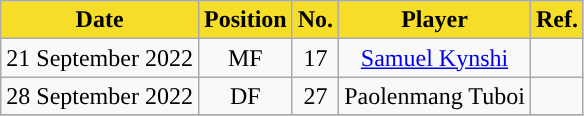<table class="wikitable"  style="text-align:center;">
<tr>
<th style="background:#F6DD28; color:#020202;"><strong>Date</strong></th>
<th style="background:#F6DD28; color:#020202;"><strong>Position</strong></th>
<th style="background:#F6DD28; color:#020202;"><strong>No.</strong></th>
<th style="background:#F6DD28; color:#020202;"><strong> Player</strong></th>
<th style="background:#F6DD28; color:#020202;"><strong>Ref.</strong></th>
</tr>
<tr>
<td>21 September 2022</td>
<td style="text-align:center;">MF</td>
<td style="text-align:center;">17</td>
<td> <a href='#'>Samuel Kynshi</a></td>
<td></td>
</tr>
<tr>
<td>28 September 2022</td>
<td style="text-align:center;">DF</td>
<td style="text-align:center;">27</td>
<td> Paolenmang Tuboi</td>
<td></td>
</tr>
<tr>
</tr>
</table>
